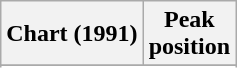<table class="wikitable sortable plainrowheaders" style="text-align:center">
<tr>
<th scope="col">Chart (1991)</th>
<th scope="col">Peak<br>position</th>
</tr>
<tr>
</tr>
<tr>
</tr>
<tr>
</tr>
<tr>
</tr>
<tr>
</tr>
</table>
